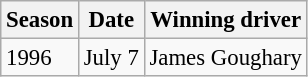<table class="wikitable" style="font-size: 95%;">
<tr>
<th>Season</th>
<th>Date</th>
<th>Winning driver</th>
</tr>
<tr>
<td>1996</td>
<td>July 7</td>
<td> James Goughary</td>
</tr>
</table>
